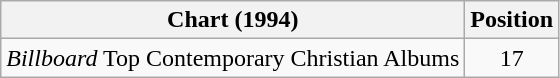<table class="wikitable">
<tr>
<th>Chart (1994)</th>
<th>Position</th>
</tr>
<tr>
<td><em>Billboard</em> Top Contemporary Christian Albums</td>
<td align="center">17</td>
</tr>
</table>
